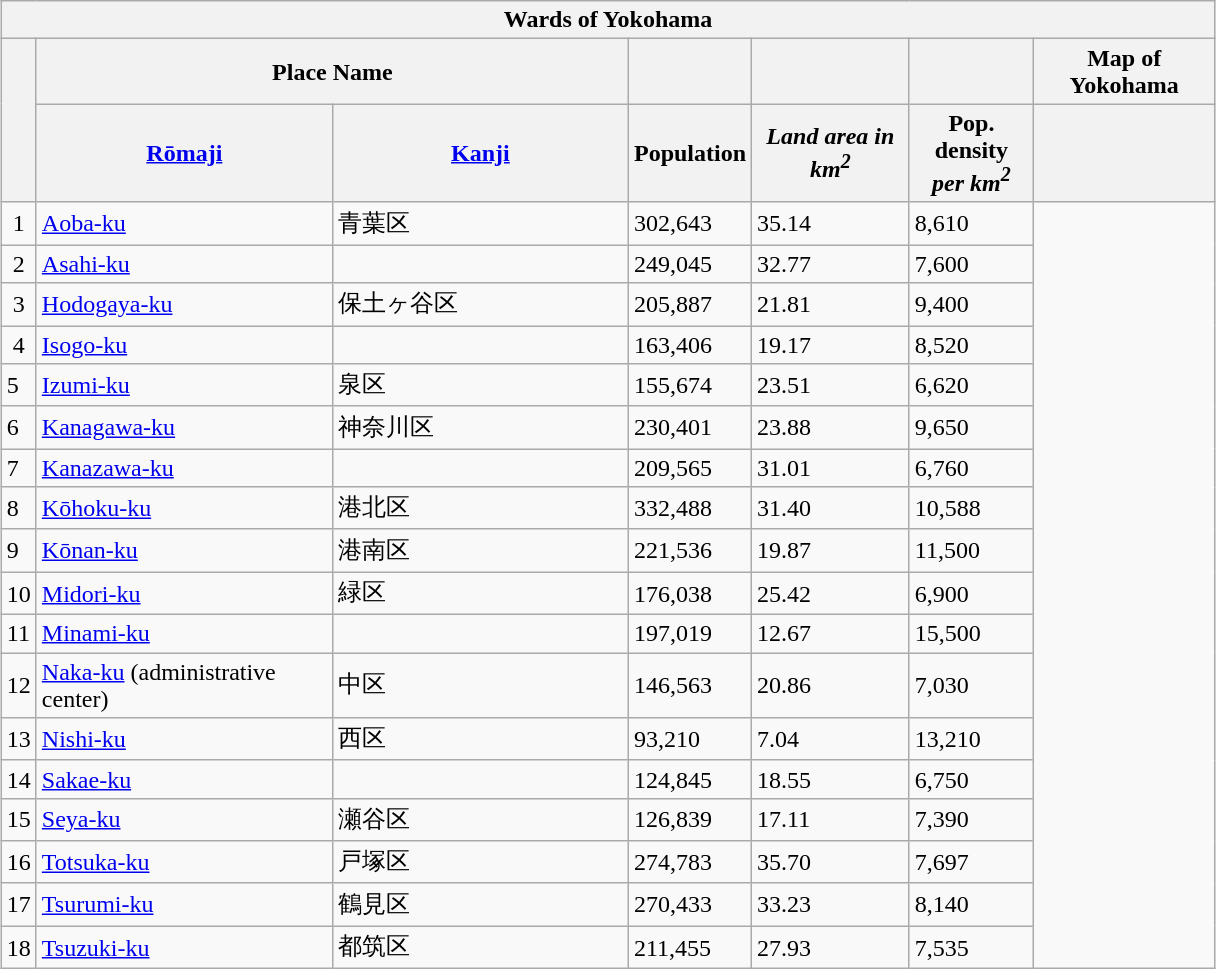<table class="wikitable mw-collapsible mw-collapsed" style="margin-left:auto; margin-right:auto; width:810px;">
<tr>
<th colspan="7">Wards of Yokohama</th>
</tr>
<tr>
<th rowspan="2"></th>
<th colspan="2">Place Name</th>
<th></th>
<th></th>
<th></th>
<th>Map of Yokohama</th>
</tr>
<tr>
<th style="width: 190px;"><a href='#'>Rōmaji</a></th>
<th style="width: 190px;"><a href='#'>Kanji</a></th>
<th>Population</th>
<th><em>Land area in km<sup>2</sup></em></th>
<th>Pop. density<br><em>per km<sup>2</sup></em></th>
<th></th>
</tr>
<tr>
<td style="text-align: center;" "width: 20px;">1</td>
<td><a href='#'>Aoba-ku</a></td>
<td>青葉区</td>
<td>302,643</td>
<td>35.14</td>
<td>8,610</td>
<td rowspan="18"></td>
</tr>
<tr>
<td style="text-align: center;">2</td>
<td><a href='#'>Asahi-ku</a></td>
<td></td>
<td>249,045</td>
<td>32.77</td>
<td>7,600</td>
</tr>
<tr>
<td style="text-align: center;">3</td>
<td><a href='#'>Hodogaya-ku</a></td>
<td>保土ヶ谷区</td>
<td>205,887</td>
<td>21.81</td>
<td>9,400</td>
</tr>
<tr>
<td style="text-align: center;">4</td>
<td><a href='#'>Isogo-ku</a></td>
<td></td>
<td>163,406</td>
<td>19.17</td>
<td>8,520</td>
</tr>
<tr>
<td>5</td>
<td><a href='#'>Izumi-ku</a></td>
<td>泉区</td>
<td>155,674</td>
<td>23.51</td>
<td>6,620</td>
</tr>
<tr>
<td>6</td>
<td><a href='#'>Kanagawa-ku</a></td>
<td>神奈川区</td>
<td>230,401</td>
<td>23.88</td>
<td>9,650</td>
</tr>
<tr>
<td>7</td>
<td><a href='#'>Kanazawa-ku</a></td>
<td></td>
<td>209,565</td>
<td>31.01</td>
<td>6,760</td>
</tr>
<tr>
<td>8</td>
<td><a href='#'>Kōhoku-ku</a></td>
<td>港北区</td>
<td>332,488</td>
<td>31.40</td>
<td>10,588</td>
</tr>
<tr>
<td>9</td>
<td><a href='#'>Kōnan-ku</a></td>
<td>港南区</td>
<td>221,536</td>
<td>19.87</td>
<td>11,500</td>
</tr>
<tr>
<td>10</td>
<td><a href='#'>Midori-ku</a></td>
<td>緑区</td>
<td>176,038</td>
<td>25.42</td>
<td>6,900</td>
</tr>
<tr>
<td>11</td>
<td><a href='#'>Minami-ku</a></td>
<td></td>
<td>197,019</td>
<td>12.67</td>
<td>15,500</td>
</tr>
<tr>
<td>12</td>
<td><a href='#'>Naka-ku</a> (administrative center)</td>
<td>中区</td>
<td>146,563</td>
<td>20.86</td>
<td>7,030</td>
</tr>
<tr>
<td>13</td>
<td><a href='#'>Nishi-ku</a></td>
<td>西区</td>
<td>93,210</td>
<td>7.04</td>
<td>13,210</td>
</tr>
<tr>
<td>14</td>
<td><a href='#'>Sakae-ku</a></td>
<td></td>
<td>124,845</td>
<td>18.55</td>
<td>6,750</td>
</tr>
<tr>
<td>15</td>
<td><a href='#'>Seya-ku</a></td>
<td>瀬谷区</td>
<td>126,839</td>
<td>17.11</td>
<td>7,390</td>
</tr>
<tr>
<td>16</td>
<td><a href='#'>Totsuka-ku</a></td>
<td>戸塚区</td>
<td>274,783</td>
<td>35.70</td>
<td>7,697</td>
</tr>
<tr>
<td>17</td>
<td><a href='#'>Tsurumi-ku</a></td>
<td>鶴見区</td>
<td>270,433</td>
<td>33.23</td>
<td>8,140</td>
</tr>
<tr>
<td>18</td>
<td><a href='#'>Tsuzuki-ku</a></td>
<td>都筑区</td>
<td>211,455</td>
<td>27.93</td>
<td>7,535</td>
</tr>
</table>
